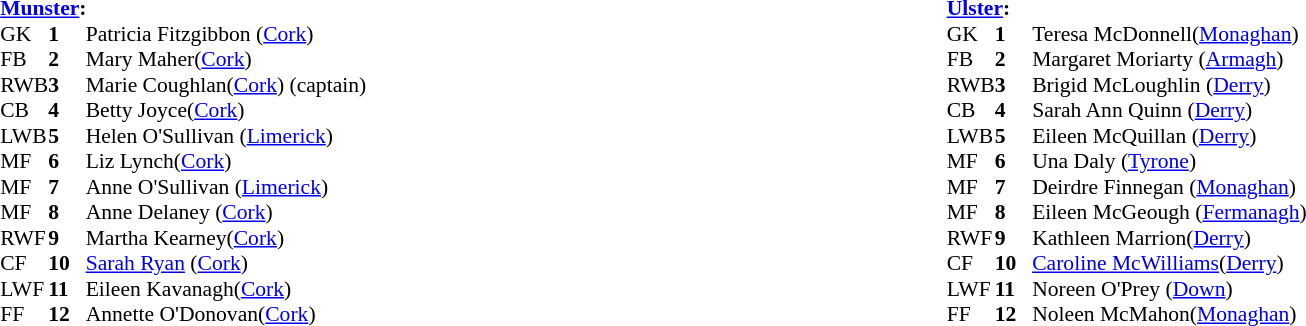<table width="100%">
<tr>
<td valign="top"></td>
<td valign="top" width="50%"><br><table style="font-size: 90%" cellspacing="0" cellpadding="0" align=center>
<tr>
<td colspan="4"><strong><a href='#'>Munster</a>:</strong></td>
</tr>
<tr>
<th width="25"></th>
<th width="25"></th>
</tr>
<tr>
<td>GK</td>
<td><strong>1</strong></td>
<td>Patricia Fitzgibbon (<a href='#'>Cork</a>)</td>
</tr>
<tr>
<td>FB</td>
<td><strong>2</strong></td>
<td>Mary Maher(<a href='#'>Cork</a>)</td>
</tr>
<tr>
<td>RWB</td>
<td><strong>3</strong></td>
<td>Marie Coughlan(<a href='#'>Cork</a>) (captain)</td>
</tr>
<tr>
<td>CB</td>
<td><strong>4</strong></td>
<td>Betty Joyce(<a href='#'>Cork</a>)</td>
</tr>
<tr>
<td>LWB</td>
<td><strong>5</strong></td>
<td>Helen O'Sullivan (<a href='#'>Limerick</a>)</td>
</tr>
<tr>
<td>MF</td>
<td><strong>6</strong></td>
<td>Liz Lynch(<a href='#'>Cork</a>)</td>
</tr>
<tr>
<td>MF</td>
<td><strong>7</strong></td>
<td>Anne O'Sullivan (<a href='#'>Limerick</a>)</td>
</tr>
<tr>
<td>MF</td>
<td><strong>8</strong></td>
<td>Anne Delaney (<a href='#'>Cork</a>)</td>
</tr>
<tr>
<td>RWF</td>
<td><strong>9</strong></td>
<td>Martha Kearney(<a href='#'>Cork</a>)</td>
</tr>
<tr>
<td>CF</td>
<td><strong>10</strong></td>
<td><a href='#'>Sarah Ryan</a> (<a href='#'>Cork</a>)</td>
</tr>
<tr>
<td>LWF</td>
<td><strong>11</strong></td>
<td>Eileen Kavanagh(<a href='#'>Cork</a>)</td>
</tr>
<tr>
<td>FF</td>
<td><strong>12</strong></td>
<td>Annette O'Donovan(<a href='#'>Cork</a>)</td>
</tr>
<tr>
</tr>
</table>
</td>
<td valign="top" width="50%"><br><table style="font-size: 90%" cellspacing="0" cellpadding="0" align=center>
<tr>
<td colspan="4"><strong><a href='#'>Ulster</a>:</strong></td>
</tr>
<tr>
<th width="25"></th>
<th width="25"></th>
</tr>
<tr>
<td>GK</td>
<td><strong>1</strong></td>
<td>Teresa McDonnell(<a href='#'>Monaghan</a>)</td>
</tr>
<tr>
<td>FB</td>
<td><strong>2</strong></td>
<td>Margaret Moriarty (<a href='#'>Armagh</a>)</td>
</tr>
<tr>
<td>RWB</td>
<td><strong>3</strong></td>
<td>Brigid McLoughlin (<a href='#'>Derry</a>)</td>
</tr>
<tr>
<td>CB</td>
<td><strong>4</strong></td>
<td>Sarah Ann Quinn (<a href='#'>Derry</a>)</td>
</tr>
<tr>
<td>LWB</td>
<td><strong>5</strong></td>
<td>Eileen McQuillan (<a href='#'>Derry</a>)</td>
</tr>
<tr>
<td>MF</td>
<td><strong>6</strong></td>
<td>Una Daly (<a href='#'>Tyrone</a>)</td>
</tr>
<tr>
<td>MF</td>
<td><strong>7</strong></td>
<td>Deirdre Finnegan (<a href='#'>Monaghan</a>)</td>
</tr>
<tr>
<td>MF</td>
<td><strong>8</strong></td>
<td>Eileen McGeough (<a href='#'>Fermanagh</a>)</td>
</tr>
<tr>
<td>RWF</td>
<td><strong>9</strong></td>
<td>Kathleen Marrion(<a href='#'>Derry</a>)</td>
</tr>
<tr>
<td>CF</td>
<td><strong>10</strong></td>
<td><a href='#'>Caroline McWilliams</a>(<a href='#'>Derry</a>)</td>
</tr>
<tr>
<td>LWF</td>
<td><strong>11</strong></td>
<td>Noreen O'Prey (<a href='#'>Down</a>)</td>
</tr>
<tr>
<td>FF</td>
<td><strong>12</strong></td>
<td>Noleen McMahon(<a href='#'>Monaghan</a>)</td>
</tr>
<tr>
</tr>
</table>
</td>
</tr>
</table>
